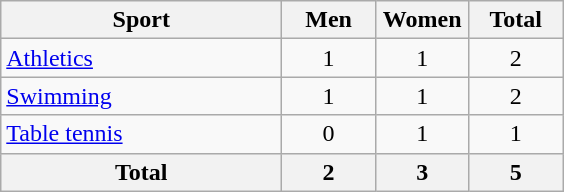<table class="wikitable sortable" style="text-align:center;">
<tr>
<th width=180>Sport</th>
<th width=55>Men</th>
<th width=55>Women</th>
<th width=55>Total</th>
</tr>
<tr>
<td align=left><a href='#'>Athletics</a></td>
<td>1</td>
<td>1</td>
<td>2</td>
</tr>
<tr>
<td align=left><a href='#'>Swimming</a></td>
<td>1</td>
<td>1</td>
<td>2</td>
</tr>
<tr>
<td align=left><a href='#'>Table tennis</a></td>
<td>0</td>
<td>1</td>
<td>1</td>
</tr>
<tr>
<th>Total</th>
<th>2</th>
<th>3</th>
<th>5</th>
</tr>
</table>
